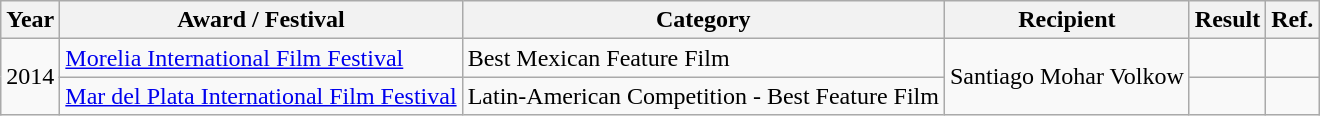<table class="wikitable">
<tr>
<th>Year</th>
<th>Award / Festival</th>
<th>Category</th>
<th>Recipient</th>
<th>Result</th>
<th>Ref.</th>
</tr>
<tr>
<td rowspan="2">2014</td>
<td><a href='#'>Morelia International Film Festival</a></td>
<td>Best Mexican Feature Film</td>
<td rowspan="2">Santiago Mohar Volkow</td>
<td></td>
<td></td>
</tr>
<tr>
<td><a href='#'>Mar del Plata International Film Festival</a></td>
<td>Latin-American Competition - Best Feature Film</td>
<td></td>
<td></td>
</tr>
</table>
